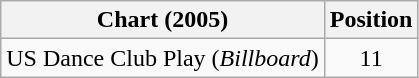<table class="wikitable">
<tr>
<th>Chart (2005)</th>
<th>Position</th>
</tr>
<tr>
<td>US Dance Club Play (<em>Billboard</em>)</td>
<td align="center">11</td>
</tr>
</table>
